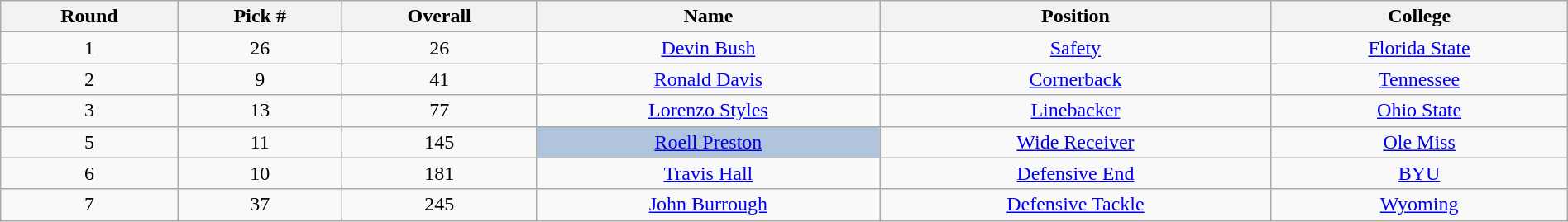<table class="wikitable sortable sortable" style="width: 100%; text-align:center">
<tr>
<th>Round</th>
<th>Pick #</th>
<th>Overall</th>
<th>Name</th>
<th>Position</th>
<th>College</th>
</tr>
<tr>
<td>1</td>
<td>26</td>
<td>26</td>
<td><a href='#'>Devin Bush</a></td>
<td><a href='#'>Safety</a></td>
<td><a href='#'>Florida State</a></td>
</tr>
<tr>
<td>2</td>
<td>9</td>
<td>41</td>
<td><a href='#'>Ronald Davis</a></td>
<td><a href='#'>Cornerback</a></td>
<td><a href='#'>Tennessee</a></td>
</tr>
<tr>
<td>3</td>
<td>13</td>
<td>77</td>
<td><a href='#'>Lorenzo Styles</a></td>
<td><a href='#'>Linebacker</a></td>
<td><a href='#'>Ohio State</a></td>
</tr>
<tr>
<td>5</td>
<td>11</td>
<td>145</td>
<td bgcolor=lightsteelblue><a href='#'>Roell Preston</a></td>
<td><a href='#'>Wide Receiver</a></td>
<td><a href='#'>Ole Miss</a></td>
</tr>
<tr>
<td>6</td>
<td>10</td>
<td>181</td>
<td><a href='#'>Travis Hall</a></td>
<td><a href='#'>Defensive End</a></td>
<td><a href='#'>BYU</a></td>
</tr>
<tr>
<td>7</td>
<td>37</td>
<td>245</td>
<td><a href='#'>John Burrough</a></td>
<td><a href='#'>Defensive Tackle</a></td>
<td><a href='#'>Wyoming</a></td>
</tr>
</table>
